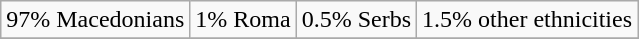<table class="wikitable">
<tr valign="top">
<td>97% Macedonians</td>
<td>1% Roma</td>
<td>0.5% Serbs</td>
<td>1.5% other ethnicities</td>
</tr>
<tr>
</tr>
</table>
